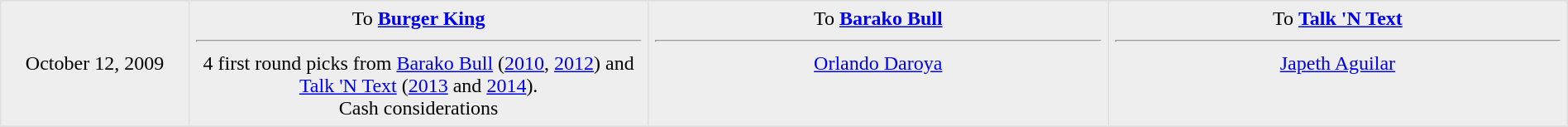<table border=1 style="border-collapse:collapse; text-align: center; width: 100%" bordercolor="#DFDFDF"  cellpadding="5">
<tr>
</tr>
<tr bgcolor="eeeeee">
<td style="width:12%">October 12, 2009<br></td>
<td style="width:29.3%" valign="top">To <strong><a href='#'>Burger King</a></strong><hr>4 first round picks from <a href='#'>Barako Bull</a> (<a href='#'>2010</a>, <a href='#'>2012</a>) and <a href='#'>Talk 'N Text</a> (<a href='#'>2013</a> and <a href='#'>2014</a>).<br>Cash considerations </td>
<td style="width:29.3%" valign="top">To <strong><a href='#'>Barako Bull</a></strong><hr><a href='#'>Orlando Daroya</a></td>
<td style="width:29.3%" valign="top">To <strong><a href='#'>Talk 'N Text</a></strong><hr><a href='#'>Japeth Aguilar</a></td>
</tr>
<tr>
</tr>
</table>
